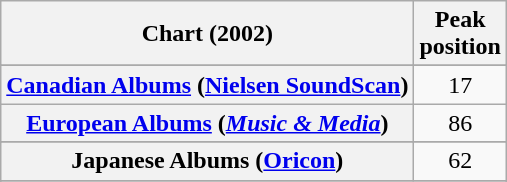<table class="wikitable sortable plainrowheaders" style="text-align:center">
<tr>
<th scope="col">Chart (2002)</th>
<th scope="col">Peak<br>position</th>
</tr>
<tr>
</tr>
<tr>
</tr>
<tr>
<th scope="row"><a href='#'>Canadian Albums</a> (<a href='#'>Nielsen SoundScan</a>)</th>
<td>17</td>
</tr>
<tr>
<th scope="row"><a href='#'>European Albums</a> (<em><a href='#'>Music & Media</a></em>)</th>
<td>86</td>
</tr>
<tr>
</tr>
<tr>
</tr>
<tr>
</tr>
<tr>
<th scope="row">Japanese Albums (<a href='#'>Oricon</a>)</th>
<td>62</td>
</tr>
<tr>
</tr>
<tr>
</tr>
<tr>
</tr>
<tr>
</tr>
</table>
